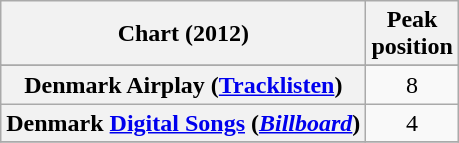<table class="wikitable plainrowheaders sortable">
<tr>
<th scope="col">Chart (2012)</th>
<th scope="col">Peak<br>position</th>
</tr>
<tr>
</tr>
<tr>
<th scope="row">Denmark Airplay (<a href='#'>Tracklisten</a>)</th>
<td align="center">8</td>
</tr>
<tr>
<th scope="row">Denmark <a href='#'>Digital Songs</a> (<em><a href='#'>Billboard</a></em>)</th>
<td align="center">4</td>
</tr>
<tr>
</tr>
</table>
